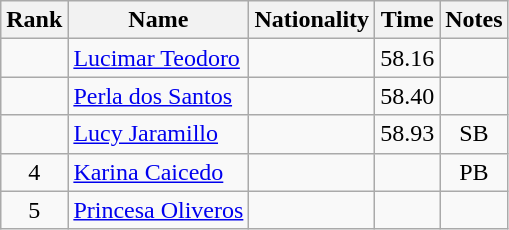<table class="wikitable sortable" style="text-align:center">
<tr>
<th>Rank</th>
<th>Name</th>
<th>Nationality</th>
<th>Time</th>
<th>Notes</th>
</tr>
<tr>
<td></td>
<td align=left><a href='#'>Lucimar Teodoro</a></td>
<td align=left></td>
<td>58.16</td>
<td></td>
</tr>
<tr>
<td></td>
<td align=left><a href='#'>Perla dos Santos</a></td>
<td align=left></td>
<td>58.40</td>
<td></td>
</tr>
<tr>
<td></td>
<td align=left><a href='#'>Lucy Jaramillo</a></td>
<td align=left></td>
<td>58.93</td>
<td>SB</td>
</tr>
<tr>
<td>4</td>
<td align=left><a href='#'>Karina Caicedo</a></td>
<td align=left></td>
<td></td>
<td>PB</td>
</tr>
<tr>
<td>5</td>
<td align=left><a href='#'>Princesa Oliveros</a></td>
<td align=left></td>
<td></td>
<td></td>
</tr>
</table>
